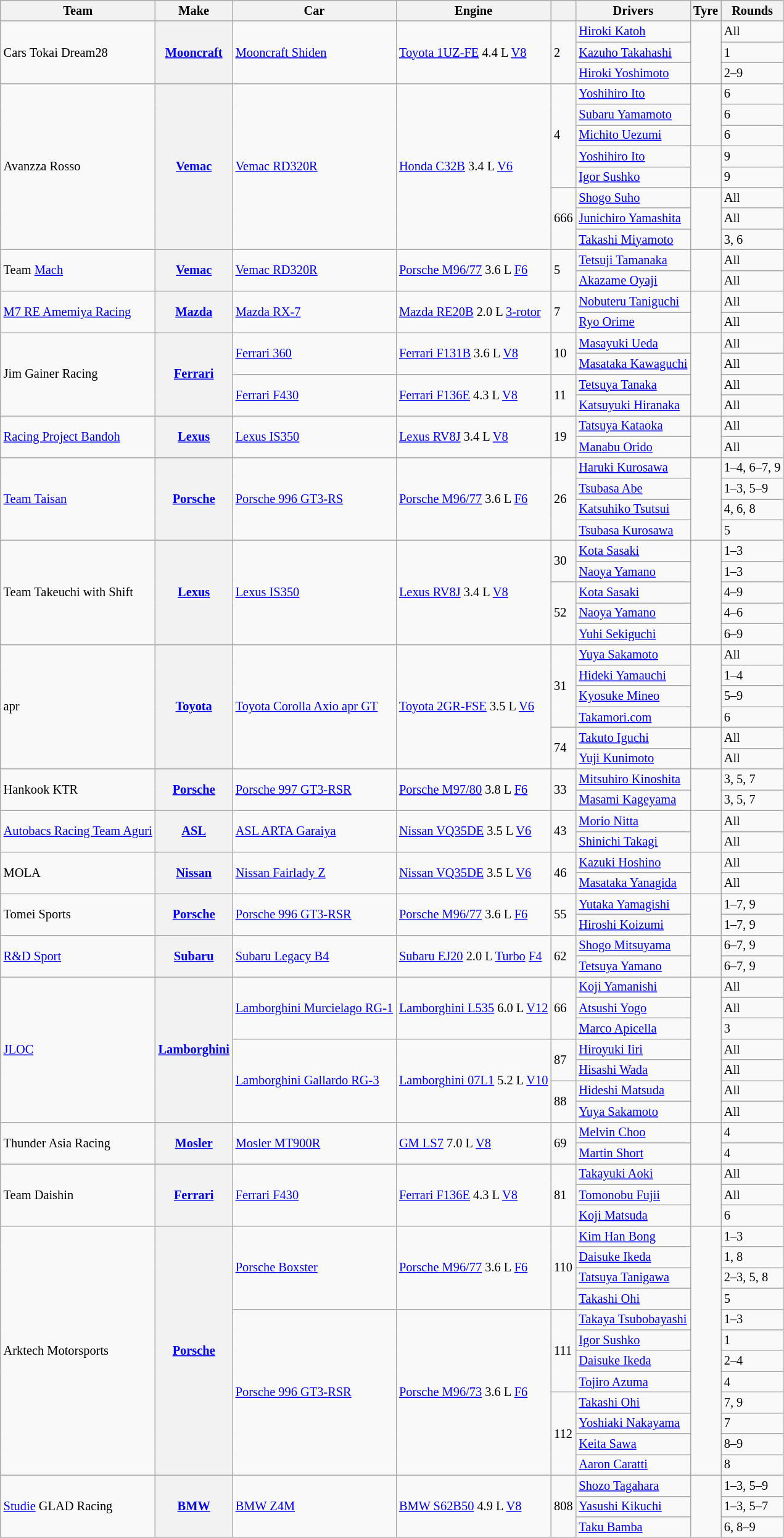<table class="wikitable" style="font-size: 85%;">
<tr>
<th>Team</th>
<th>Make</th>
<th>Car</th>
<th>Engine</th>
<th></th>
<th>Drivers</th>
<th>Tyre</th>
<th>Rounds</th>
</tr>
<tr>
<td rowspan=3>Cars Tokai Dream28</td>
<th rowspan=3><a href='#'>Mooncraft</a></th>
<td rowspan=3><a href='#'>Mooncraft Shiden</a></td>
<td rowspan=3><a href='#'>Toyota 1UZ-FE</a> 4.4 L <a href='#'>V8</a></td>
<td rowspan=3>2</td>
<td> <a href='#'>Hiroki Katoh</a></td>
<td align=center rowspan=3></td>
<td>All</td>
</tr>
<tr>
<td> <a href='#'>Kazuho Takahashi</a></td>
<td>1</td>
</tr>
<tr>
<td> <a href='#'>Hiroki Yoshimoto</a></td>
<td>2–9</td>
</tr>
<tr>
<td rowspan=8>Avanzza Rosso</td>
<th rowspan=8><a href='#'>Vemac</a></th>
<td rowspan=8><a href='#'>Vemac RD320R</a></td>
<td rowspan=8><a href='#'>Honda C32B</a> 3.4 L <a href='#'>V6</a></td>
<td rowspan=5>4</td>
<td> <a href='#'>Yoshihiro Ito</a></td>
<td align="center" rowspan=3></td>
<td>6</td>
</tr>
<tr>
<td> <a href='#'>Subaru Yamamoto</a></td>
<td>6</td>
</tr>
<tr>
<td> <a href='#'>Michito Uezumi</a></td>
<td>6</td>
</tr>
<tr>
<td> <a href='#'>Yoshihiro Ito</a></td>
<td align="center" rowspan=2></td>
<td>9</td>
</tr>
<tr>
<td> <a href='#'>Igor Sushko</a></td>
<td>9</td>
</tr>
<tr>
<td rowspan=3>666</td>
<td> <a href='#'>Shogo Suho</a></td>
<td align="center" rowspan=3></td>
<td>All</td>
</tr>
<tr>
<td> <a href='#'>Junichiro Yamashita</a></td>
<td>All</td>
</tr>
<tr>
<td> <a href='#'>Takashi Miyamoto</a></td>
<td>3, 6</td>
</tr>
<tr>
<td rowspan=2>Team <a href='#'>Mach</a></td>
<th rowspan=2><a href='#'>Vemac</a></th>
<td rowspan=2><a href='#'>Vemac RD320R</a></td>
<td rowspan=2><a href='#'>Porsche M96/77</a> 3.6 L <a href='#'>F6</a></td>
<td rowspan=2>5</td>
<td> <a href='#'>Tetsuji Tamanaka</a></td>
<td align="center" rowspan=2></td>
<td>All</td>
</tr>
<tr>
<td> <a href='#'>Akazame Oyaji</a></td>
<td>All</td>
</tr>
<tr>
<td rowspan=2><a href='#'>M7 RE Amemiya Racing</a></td>
<th rowspan=2><a href='#'>Mazda</a></th>
<td rowspan=2><a href='#'>Mazda RX-7</a></td>
<td rowspan=2><a href='#'>Mazda RE20B</a> 2.0 L <a href='#'>3-rotor</a></td>
<td rowspan=2>7</td>
<td> <a href='#'>Nobuteru Taniguchi</a></td>
<td align="center" rowspan=2></td>
<td>All</td>
</tr>
<tr>
<td> <a href='#'>Ryo Orime</a></td>
<td>All</td>
</tr>
<tr>
<td rowspan=4>Jim Gainer Racing</td>
<th rowspan=4><a href='#'>Ferrari</a></th>
<td rowspan=2><a href='#'>Ferrari 360</a></td>
<td rowspan=2><a href='#'>Ferrari F131B</a> 3.6 L <a href='#'>V8</a></td>
<td rowspan=2>10</td>
<td> <a href='#'>Masayuki Ueda</a></td>
<td align="center" rowspan=4></td>
<td>All</td>
</tr>
<tr>
<td> <a href='#'>Masataka Kawaguchi</a></td>
<td>All</td>
</tr>
<tr>
<td rowspan=2><a href='#'>Ferrari F430</a></td>
<td rowspan=2><a href='#'>Ferrari F136E</a> 4.3 L <a href='#'>V8</a></td>
<td rowspan=2>11</td>
<td> <a href='#'>Tetsuya Tanaka</a></td>
<td>All</td>
</tr>
<tr>
<td> <a href='#'>Katsuyuki Hiranaka</a></td>
<td>All</td>
</tr>
<tr>
<td rowspan=2><a href='#'>Racing Project Bandoh</a></td>
<th rowspan=2><a href='#'>Lexus</a></th>
<td rowspan=2><a href='#'>Lexus IS350</a></td>
<td rowspan=2><a href='#'>Lexus RV8J</a> 3.4 L <a href='#'>V8</a></td>
<td rowspan=2>19</td>
<td> <a href='#'>Tatsuya Kataoka</a></td>
<td align=center rowspan=2></td>
<td>All</td>
</tr>
<tr>
<td> <a href='#'>Manabu Orido</a></td>
<td>All</td>
</tr>
<tr>
<td rowspan=4><a href='#'>Team Taisan</a></td>
<th rowspan=4><a href='#'>Porsche</a></th>
<td rowspan=4><a href='#'>Porsche 996 GT3-RS</a></td>
<td rowspan=4><a href='#'>Porsche M96/77</a> 3.6 L <a href='#'>F6</a></td>
<td rowspan=4>26</td>
<td> <a href='#'>Haruki Kurosawa</a></td>
<td align="center" rowspan=4></td>
<td>1–4, 6–7, 9</td>
</tr>
<tr>
<td> <a href='#'>Tsubasa Abe</a></td>
<td>1–3, 5–9</td>
</tr>
<tr>
<td> <a href='#'>Katsuhiko Tsutsui</a></td>
<td>4, 6, 8</td>
</tr>
<tr>
<td> <a href='#'>Tsubasa Kurosawa</a></td>
<td>5</td>
</tr>
<tr>
<td rowspan=5>Team Takeuchi with Shift</td>
<th rowspan=5><a href='#'>Lexus</a></th>
<td rowspan=5><a href='#'>Lexus IS350</a></td>
<td rowspan=5><a href='#'>Lexus RV8J</a> 3.4 L <a href='#'>V8</a></td>
<td rowspan=2>30</td>
<td> <a href='#'>Kota Sasaki</a></td>
<td align="center" rowspan=5></td>
<td>1–3</td>
</tr>
<tr>
<td> <a href='#'>Naoya Yamano</a></td>
<td>1–3</td>
</tr>
<tr>
<td rowspan=3>52</td>
<td> <a href='#'>Kota Sasaki</a></td>
<td>4–9</td>
</tr>
<tr>
<td> <a href='#'>Naoya Yamano</a></td>
<td>4–6</td>
</tr>
<tr>
<td> <a href='#'>Yuhi Sekiguchi</a></td>
<td>6–9</td>
</tr>
<tr>
<td rowspan=6>apr</td>
<th rowspan=6><a href='#'>Toyota</a></th>
<td rowspan=6><a href='#'>Toyota Corolla Axio apr GT</a></td>
<td rowspan=6><a href='#'>Toyota 2GR-FSE</a> 3.5 L <a href='#'>V6</a></td>
<td rowspan=4>31</td>
<td> <a href='#'>Yuya Sakamoto</a></td>
<td align="center" rowspan=4></td>
<td>All</td>
</tr>
<tr>
<td> <a href='#'>Hideki Yamauchi</a></td>
<td>1–4</td>
</tr>
<tr>
<td> <a href='#'>Kyosuke Mineo</a></td>
<td>5–9</td>
</tr>
<tr>
<td> <a href='#'>Takamori.com</a></td>
<td>6</td>
</tr>
<tr>
<td rowspan=2>74</td>
<td> <a href='#'>Takuto Iguchi</a></td>
<td align="center" rowspan=2></td>
<td>All</td>
</tr>
<tr>
<td> <a href='#'>Yuji Kunimoto</a></td>
<td>All</td>
</tr>
<tr>
<td rowspan=2>Hankook KTR</td>
<th rowspan=2><a href='#'>Porsche</a></th>
<td rowspan=2><a href='#'>Porsche 997 GT3-RSR</a></td>
<td rowspan=2><a href='#'>Porsche M97/80</a> 3.8 L <a href='#'>F6</a></td>
<td rowspan=2>33</td>
<td> <a href='#'>Mitsuhiro Kinoshita</a></td>
<td align=center rowspan=2></td>
<td>3, 5, 7</td>
</tr>
<tr>
<td> <a href='#'>Masami Kageyama</a></td>
<td>3, 5, 7</td>
</tr>
<tr>
<td rowspan=2><a href='#'>Autobacs Racing Team Aguri</a></td>
<th rowspan=2><a href='#'>ASL</a></th>
<td rowspan=2><a href='#'>ASL ARTA Garaiya</a></td>
<td rowspan=2><a href='#'>Nissan VQ35DE</a> 3.5 L <a href='#'>V6</a></td>
<td rowspan=2>43</td>
<td> <a href='#'>Morio Nitta</a></td>
<td align=center rowspan=2></td>
<td>All</td>
</tr>
<tr>
<td> <a href='#'>Shinichi Takagi</a></td>
<td>All</td>
</tr>
<tr>
<td rowspan=2>MOLA</td>
<th rowspan=2><a href='#'>Nissan</a></th>
<td rowspan=2><a href='#'>Nissan Fairlady Z</a></td>
<td rowspan=2><a href='#'>Nissan VQ35DE</a> 3.5 L <a href='#'>V6</a></td>
<td rowspan=2>46</td>
<td> <a href='#'>Kazuki Hoshino</a></td>
<td align=center rowspan=2></td>
<td>All</td>
</tr>
<tr>
<td> <a href='#'>Masataka Yanagida</a></td>
<td>All</td>
</tr>
<tr>
<td rowspan=2>Tomei Sports</td>
<th rowspan=2><a href='#'>Porsche</a></th>
<td rowspan=2><a href='#'>Porsche 996 GT3-RSR</a></td>
<td rowspan=2><a href='#'>Porsche M96/77</a> 3.6 L <a href='#'>F6</a></td>
<td rowspan=2>55</td>
<td> <a href='#'>Yutaka Yamagishi</a></td>
<td align="center" rowspan=2></td>
<td>1–7, 9</td>
</tr>
<tr>
<td> <a href='#'>Hiroshi Koizumi</a></td>
<td>1–7, 9</td>
</tr>
<tr>
<td rowspan=2><a href='#'>R&D Sport</a></td>
<th rowspan=2><a href='#'>Subaru</a></th>
<td rowspan=2><a href='#'>Subaru Legacy B4</a></td>
<td rowspan=2><a href='#'>Subaru EJ20</a> 2.0 L <a href='#'>Turbo</a> <a href='#'>F4</a></td>
<td rowspan=2>62</td>
<td> <a href='#'>Shogo Mitsuyama</a></td>
<td align=center rowspan=2></td>
<td>6–7, 9</td>
</tr>
<tr>
<td> <a href='#'>Tetsuya Yamano</a></td>
<td>6–7, 9</td>
</tr>
<tr>
<td rowspan=7><a href='#'>JLOC</a></td>
<th rowspan=7><a href='#'>Lamborghini</a></th>
<td rowspan=3><a href='#'>Lamborghini Murcielago RG-1</a></td>
<td rowspan=3><a href='#'>Lamborghini L535</a> 6.0 L <a href='#'>V12</a></td>
<td rowspan=3>66</td>
<td> <a href='#'>Koji Yamanishi</a></td>
<td align="center" rowspan=7></td>
<td>All</td>
</tr>
<tr>
<td> <a href='#'>Atsushi Yogo</a></td>
<td>All</td>
</tr>
<tr>
<td> <a href='#'>Marco Apicella</a></td>
<td>3</td>
</tr>
<tr>
<td rowspan=4><a href='#'>Lamborghini Gallardo RG-3</a></td>
<td rowspan=4><a href='#'>Lamborghini 07L1</a> 5.2 L <a href='#'>V10</a></td>
<td rowspan=2>87</td>
<td> <a href='#'>Hiroyuki Iiri</a></td>
<td>All</td>
</tr>
<tr>
<td> <a href='#'>Hisashi Wada</a></td>
<td>All</td>
</tr>
<tr>
<td rowspan=2>88</td>
<td> <a href='#'>Hideshi Matsuda</a></td>
<td>All</td>
</tr>
<tr>
<td> <a href='#'>Yuya Sakamoto</a></td>
<td>All</td>
</tr>
<tr>
<td rowspan=2>Thunder Asia Racing</td>
<th rowspan=2><a href='#'>Mosler</a></th>
<td rowspan=2><a href='#'>Mosler MT900R</a></td>
<td rowspan=2><a href='#'>GM LS7</a> 7.0 L <a href='#'>V8</a></td>
<td rowspan=2>69</td>
<td> <a href='#'>Melvin Choo</a></td>
<td align="center" rowspan=2></td>
<td>4</td>
</tr>
<tr>
<td> <a href='#'>Martin Short</a></td>
<td>4</td>
</tr>
<tr>
<td rowspan=3>Team Daishin</td>
<th rowspan=3><a href='#'>Ferrari</a></th>
<td rowspan=3><a href='#'>Ferrari F430</a></td>
<td rowspan=3><a href='#'>Ferrari F136E</a> 4.3 L <a href='#'>V8</a></td>
<td rowspan=3>81</td>
<td> <a href='#'>Takayuki Aoki</a></td>
<td align="center" rowspan=3></td>
<td>All</td>
</tr>
<tr>
<td> <a href='#'>Tomonobu Fujii</a></td>
<td>All</td>
</tr>
<tr>
<td> <a href='#'>Koji Matsuda</a></td>
<td>6</td>
</tr>
<tr>
<td rowspan=12>Arktech Motorsports</td>
<th rowspan=12><a href='#'>Porsche</a></th>
<td rowspan=4><a href='#'>Porsche Boxster</a></td>
<td rowspan=4><a href='#'>Porsche M96/77</a> 3.6 L <a href='#'>F6</a></td>
<td rowspan=4>110</td>
<td> <a href='#'>Kim Han Bong</a></td>
<td align="center" rowspan=12></td>
<td>1–3</td>
</tr>
<tr>
<td> <a href='#'>Daisuke Ikeda</a></td>
<td>1, 8</td>
</tr>
<tr>
<td> <a href='#'>Tatsuya Tanigawa</a></td>
<td>2–3, 5, 8</td>
</tr>
<tr>
<td> <a href='#'>Takashi Ohi</a></td>
<td>5</td>
</tr>
<tr>
<td rowspan=8><a href='#'>Porsche 996 GT3-RSR</a></td>
<td rowspan=8><a href='#'>Porsche M96/73</a> 3.6 L <a href='#'>F6</a></td>
<td rowspan=4>111</td>
<td> <a href='#'>Takaya Tsubobayashi</a></td>
<td>1–3</td>
</tr>
<tr>
<td> <a href='#'>Igor Sushko</a></td>
<td>1</td>
</tr>
<tr>
<td> <a href='#'>Daisuke Ikeda</a></td>
<td>2–4</td>
</tr>
<tr>
<td> <a href='#'>Tojiro Azuma</a></td>
<td>4</td>
</tr>
<tr>
<td rowspan=4>112</td>
<td> <a href='#'>Takashi Ohi</a></td>
<td>7, 9</td>
</tr>
<tr>
<td> <a href='#'>Yoshiaki Nakayama</a></td>
<td>7</td>
</tr>
<tr>
<td> <a href='#'>Keita Sawa</a></td>
<td>8–9</td>
</tr>
<tr>
<td> <a href='#'>Aaron Caratti</a></td>
<td>8</td>
</tr>
<tr>
<td rowspan=3><a href='#'>Studie</a> GLAD Racing</td>
<th rowspan=3><a href='#'>BMW</a></th>
<td rowspan=3><a href='#'>BMW Z4M</a></td>
<td rowspan=3><a href='#'>BMW S62B50</a> 4.9 L <a href='#'>V8</a></td>
<td rowspan=3>808</td>
<td> <a href='#'>Shozo Tagahara</a></td>
<td align="center" rowspan=3></td>
<td>1–3, 5–9</td>
</tr>
<tr>
<td> <a href='#'>Yasushi Kikuchi</a></td>
<td>1–3, 5–7</td>
</tr>
<tr>
<td> <a href='#'>Taku Bamba</a></td>
<td>6, 8–9</td>
</tr>
</table>
